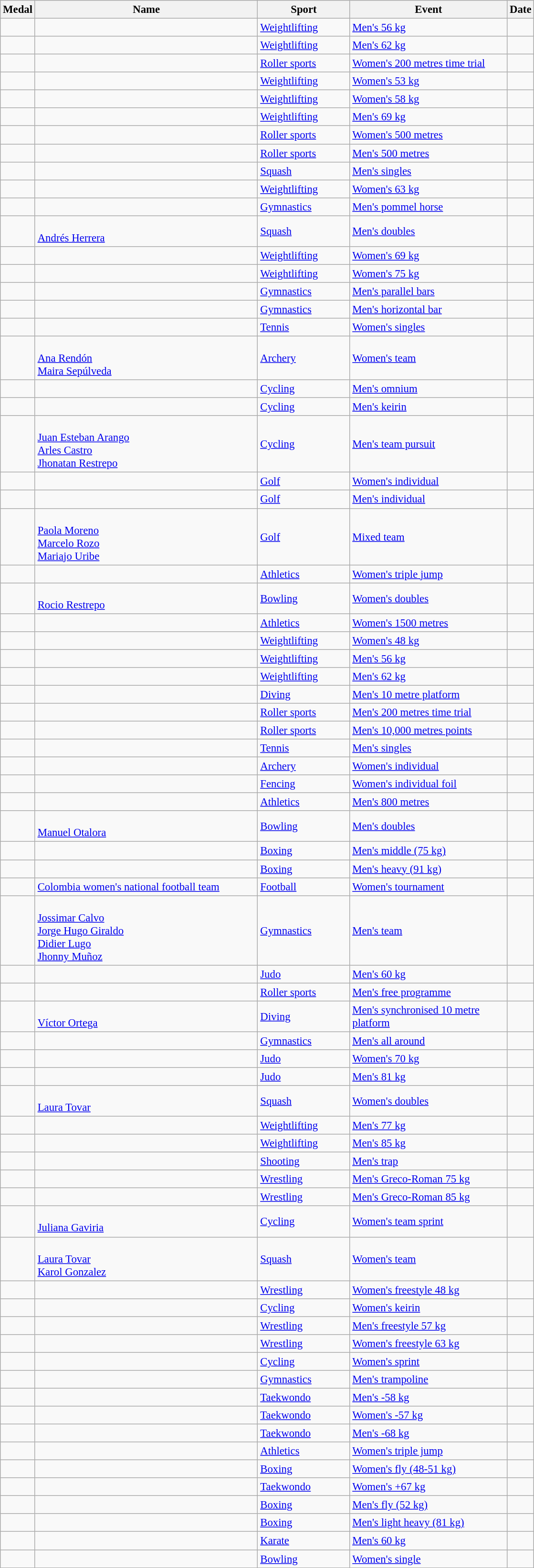<table class="wikitable sortable" style="font-size:95%">
<tr>
<th>Medal</th>
<th style="width:20em">Name</th>
<th style="width:8em">Sport</th>
<th style="width:14em">Event</th>
<th>Date</th>
</tr>
<tr>
<td></td>
<td></td>
<td><a href='#'>Weightlifting</a></td>
<td><a href='#'>Men's 56 kg</a></td>
<td></td>
</tr>
<tr>
<td></td>
<td></td>
<td><a href='#'>Weightlifting</a></td>
<td><a href='#'>Men's 62 kg</a></td>
<td></td>
</tr>
<tr>
<td></td>
<td></td>
<td><a href='#'>Roller sports</a></td>
<td><a href='#'>Women's 200 metres time trial</a></td>
<td></td>
</tr>
<tr>
<td></td>
<td></td>
<td><a href='#'>Weightlifting</a></td>
<td><a href='#'>Women's 53 kg</a></td>
<td></td>
</tr>
<tr>
<td></td>
<td></td>
<td><a href='#'>Weightlifting</a></td>
<td><a href='#'>Women's 58 kg</a></td>
<td></td>
</tr>
<tr>
<td></td>
<td></td>
<td><a href='#'>Weightlifting</a></td>
<td><a href='#'>Men's 69 kg</a></td>
<td></td>
</tr>
<tr>
<td></td>
<td></td>
<td><a href='#'>Roller sports</a></td>
<td><a href='#'>Women's 500 metres</a></td>
<td></td>
</tr>
<tr>
<td></td>
<td></td>
<td><a href='#'>Roller sports</a></td>
<td><a href='#'>Men's 500 metres</a></td>
<td></td>
</tr>
<tr>
<td></td>
<td></td>
<td><a href='#'>Squash</a></td>
<td><a href='#'>Men's singles</a></td>
<td></td>
</tr>
<tr>
<td></td>
<td></td>
<td><a href='#'>Weightlifting</a></td>
<td><a href='#'>Women's 63 kg</a></td>
<td></td>
</tr>
<tr>
<td></td>
<td></td>
<td><a href='#'>Gymnastics</a></td>
<td><a href='#'>Men's pommel horse</a></td>
<td></td>
</tr>
<tr>
<td></td>
<td><br><a href='#'>Andrés Herrera</a></td>
<td><a href='#'>Squash</a></td>
<td><a href='#'>Men's doubles</a></td>
<td></td>
</tr>
<tr>
<td></td>
<td></td>
<td><a href='#'>Weightlifting</a></td>
<td><a href='#'>Women's 69 kg</a></td>
<td></td>
</tr>
<tr>
<td></td>
<td></td>
<td><a href='#'>Weightlifting</a></td>
<td><a href='#'>Women's 75 kg</a></td>
<td></td>
</tr>
<tr>
<td></td>
<td></td>
<td><a href='#'>Gymnastics</a></td>
<td><a href='#'>Men's parallel bars</a></td>
<td></td>
</tr>
<tr>
<td></td>
<td></td>
<td><a href='#'>Gymnastics</a></td>
<td><a href='#'>Men's horizontal bar</a></td>
<td></td>
</tr>
<tr>
<td></td>
<td></td>
<td><a href='#'>Tennis</a></td>
<td><a href='#'>Women's singles</a></td>
<td></td>
</tr>
<tr>
<td></td>
<td><br><a href='#'>Ana Rendón</a><br><a href='#'>Maira Sepúlveda</a></td>
<td><a href='#'>Archery</a></td>
<td><a href='#'>Women's team</a></td>
<td></td>
</tr>
<tr>
<td></td>
<td></td>
<td><a href='#'>Cycling</a></td>
<td><a href='#'>Men's omnium</a></td>
<td></td>
</tr>
<tr>
<td></td>
<td></td>
<td><a href='#'>Cycling</a></td>
<td><a href='#'>Men's keirin</a></td>
<td></td>
</tr>
<tr>
<td></td>
<td><br><a href='#'>Juan Esteban Arango</a><br><a href='#'>Arles Castro</a><br><a href='#'>Jhonatan Restrepo</a></td>
<td><a href='#'>Cycling</a></td>
<td><a href='#'>Men's team pursuit</a></td>
<td></td>
</tr>
<tr>
<td></td>
<td></td>
<td><a href='#'>Golf</a></td>
<td><a href='#'>Women's individual</a></td>
<td></td>
</tr>
<tr>
<td></td>
<td></td>
<td><a href='#'>Golf</a></td>
<td><a href='#'>Men's individual</a></td>
<td></td>
</tr>
<tr>
<td></td>
<td><br><a href='#'>Paola Moreno</a><br><a href='#'>Marcelo Rozo</a><br><a href='#'>Mariajo Uribe</a></td>
<td><a href='#'>Golf</a></td>
<td><a href='#'>Mixed team</a></td>
<td></td>
</tr>
<tr>
<td></td>
<td></td>
<td><a href='#'>Athletics</a></td>
<td><a href='#'>Women's triple jump</a></td>
<td></td>
</tr>
<tr>
<td></td>
<td><br><a href='#'>Rocio Restrepo</a></td>
<td><a href='#'>Bowling</a></td>
<td><a href='#'>Women's doubles</a></td>
<td></td>
</tr>
<tr>
<td></td>
<td></td>
<td><a href='#'>Athletics</a></td>
<td><a href='#'>Women's 1500 metres</a></td>
<td></td>
</tr>
<tr>
<td></td>
<td></td>
<td><a href='#'>Weightlifting</a></td>
<td><a href='#'>Women's 48 kg</a></td>
<td></td>
</tr>
<tr>
<td></td>
<td></td>
<td><a href='#'>Weightlifting</a></td>
<td><a href='#'>Men's 56 kg</a></td>
<td></td>
</tr>
<tr>
<td></td>
<td></td>
<td><a href='#'>Weightlifting</a></td>
<td><a href='#'>Men's 62 kg</a></td>
<td></td>
</tr>
<tr>
<td></td>
<td></td>
<td><a href='#'>Diving</a></td>
<td><a href='#'>Men's 10 metre platform</a></td>
<td></td>
</tr>
<tr>
<td></td>
<td></td>
<td><a href='#'>Roller sports</a></td>
<td><a href='#'>Men's 200 metres time trial</a></td>
<td></td>
</tr>
<tr>
<td></td>
<td></td>
<td><a href='#'>Roller sports</a></td>
<td><a href='#'>Men's 10,000 metres points</a></td>
<td></td>
</tr>
<tr>
<td></td>
<td></td>
<td><a href='#'>Tennis</a></td>
<td><a href='#'>Men's singles</a></td>
<td></td>
</tr>
<tr>
<td></td>
<td></td>
<td><a href='#'>Archery</a></td>
<td><a href='#'>Women's individual</a></td>
<td></td>
</tr>
<tr>
<td></td>
<td></td>
<td><a href='#'>Fencing</a></td>
<td><a href='#'>Women's individual foil</a></td>
<td></td>
</tr>
<tr>
<td></td>
<td></td>
<td><a href='#'>Athletics</a></td>
<td><a href='#'>Men's 800 metres</a></td>
<td></td>
</tr>
<tr>
<td></td>
<td><br><a href='#'>Manuel Otalora</a></td>
<td><a href='#'>Bowling</a></td>
<td><a href='#'>Men's doubles</a></td>
<td></td>
</tr>
<tr>
<td></td>
<td></td>
<td><a href='#'>Boxing</a></td>
<td><a href='#'>Men's middle (75 kg)</a></td>
<td></td>
</tr>
<tr>
<td></td>
<td></td>
<td><a href='#'>Boxing</a></td>
<td><a href='#'>Men's heavy (91 kg)</a></td>
<td></td>
</tr>
<tr>
<td></td>
<td><a href='#'>Colombia women's national football team</a><br></td>
<td><a href='#'>Football</a></td>
<td><a href='#'>Women's tournament</a></td>
<td></td>
</tr>
<tr>
<td></td>
<td><br><a href='#'>Jossimar Calvo</a><br><a href='#'>Jorge Hugo Giraldo</a><br><a href='#'>Didier Lugo</a><br><a href='#'>Jhonny Muñoz</a></td>
<td><a href='#'>Gymnastics</a></td>
<td><a href='#'>Men's team</a></td>
<td></td>
</tr>
<tr>
<td></td>
<td></td>
<td><a href='#'>Judo</a></td>
<td><a href='#'>Men's 60 kg</a></td>
<td></td>
</tr>
<tr>
<td></td>
<td></td>
<td><a href='#'>Roller sports</a></td>
<td><a href='#'>Men's free programme</a></td>
<td></td>
</tr>
<tr>
<td></td>
<td><br><a href='#'>Víctor Ortega</a></td>
<td><a href='#'>Diving</a></td>
<td><a href='#'>Men's synchronised 10 metre platform</a></td>
<td></td>
</tr>
<tr>
<td></td>
<td></td>
<td><a href='#'>Gymnastics</a></td>
<td><a href='#'>Men's all around</a></td>
<td></td>
</tr>
<tr>
<td></td>
<td></td>
<td><a href='#'>Judo</a></td>
<td><a href='#'>Women's 70 kg</a></td>
<td></td>
</tr>
<tr>
<td></td>
<td></td>
<td><a href='#'>Judo</a></td>
<td><a href='#'>Men's 81 kg</a></td>
<td></td>
</tr>
<tr>
<td></td>
<td><br><a href='#'>Laura Tovar</a></td>
<td><a href='#'>Squash</a></td>
<td><a href='#'>Women's doubles</a></td>
<td></td>
</tr>
<tr>
<td></td>
<td></td>
<td><a href='#'>Weightlifting</a></td>
<td><a href='#'>Men's 77 kg</a></td>
<td></td>
</tr>
<tr>
<td></td>
<td></td>
<td><a href='#'>Weightlifting</a></td>
<td><a href='#'>Men's 85 kg</a></td>
<td></td>
</tr>
<tr>
<td></td>
<td></td>
<td><a href='#'>Shooting</a></td>
<td><a href='#'>Men's trap</a></td>
<td></td>
</tr>
<tr>
<td></td>
<td></td>
<td><a href='#'>Wrestling</a></td>
<td><a href='#'>Men's Greco-Roman 75 kg</a></td>
<td></td>
</tr>
<tr>
<td></td>
<td></td>
<td><a href='#'>Wrestling</a></td>
<td><a href='#'>Men's Greco-Roman 85 kg</a></td>
<td></td>
</tr>
<tr>
<td></td>
<td><br><a href='#'>Juliana Gaviria</a></td>
<td><a href='#'>Cycling</a></td>
<td><a href='#'>Women's team sprint</a></td>
<td></td>
</tr>
<tr>
<td></td>
<td><br><a href='#'>Laura Tovar</a><br><a href='#'>Karol Gonzalez</a></td>
<td><a href='#'>Squash</a></td>
<td><a href='#'>Women's team</a></td>
<td></td>
</tr>
<tr>
<td></td>
<td></td>
<td><a href='#'>Wrestling</a></td>
<td><a href='#'>Women's freestyle 48 kg</a></td>
<td></td>
</tr>
<tr>
<td></td>
<td></td>
<td><a href='#'>Cycling</a></td>
<td><a href='#'>Women's keirin</a></td>
<td></td>
</tr>
<tr>
<td></td>
<td></td>
<td><a href='#'>Wrestling</a></td>
<td><a href='#'>Men's freestyle 57 kg</a></td>
<td></td>
</tr>
<tr>
<td></td>
<td></td>
<td><a href='#'>Wrestling</a></td>
<td><a href='#'>Women's freestyle 63 kg</a></td>
<td></td>
</tr>
<tr>
<td></td>
<td></td>
<td><a href='#'>Cycling</a></td>
<td><a href='#'>Women's sprint</a></td>
<td></td>
</tr>
<tr>
<td></td>
<td></td>
<td><a href='#'>Gymnastics</a></td>
<td><a href='#'>Men's trampoline</a></td>
<td></td>
</tr>
<tr>
<td></td>
<td></td>
<td><a href='#'>Taekwondo</a></td>
<td><a href='#'>Men's -58 kg</a></td>
<td></td>
</tr>
<tr>
<td></td>
<td></td>
<td><a href='#'>Taekwondo</a></td>
<td><a href='#'>Women's -57 kg</a></td>
<td></td>
</tr>
<tr>
<td></td>
<td></td>
<td><a href='#'>Taekwondo</a></td>
<td><a href='#'>Men's -68 kg</a></td>
<td></td>
</tr>
<tr>
<td></td>
<td></td>
<td><a href='#'>Athletics</a></td>
<td><a href='#'>Women's triple jump</a></td>
<td></td>
</tr>
<tr>
<td></td>
<td></td>
<td><a href='#'>Boxing</a></td>
<td><a href='#'>Women's fly (48-51 kg)</a></td>
<td></td>
</tr>
<tr>
<td></td>
<td></td>
<td><a href='#'>Taekwondo</a></td>
<td><a href='#'>Women's +67 kg</a></td>
<td></td>
</tr>
<tr>
<td></td>
<td></td>
<td><a href='#'>Boxing</a></td>
<td><a href='#'>Men's fly (52 kg)</a></td>
<td></td>
</tr>
<tr>
<td></td>
<td></td>
<td><a href='#'>Boxing</a></td>
<td><a href='#'>Men's light heavy (81 kg)</a></td>
<td></td>
</tr>
<tr>
<td></td>
<td></td>
<td><a href='#'>Karate</a></td>
<td><a href='#'>Men's 60 kg</a></td>
<td></td>
</tr>
<tr>
<td></td>
<td></td>
<td><a href='#'>Bowling</a></td>
<td><a href='#'>Women's single</a></td>
<td></td>
</tr>
</table>
